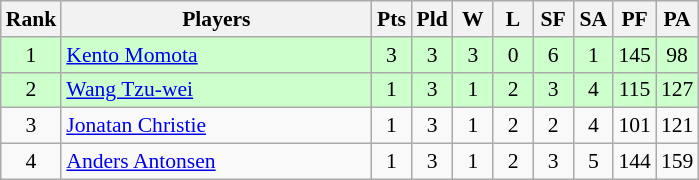<table class="wikitable" style="font-size:90%; text-align:center">
<tr>
<th width="20">Rank</th>
<th width="200">Players</th>
<th width="20">Pts</th>
<th width="20">Pld</th>
<th width="20">W</th>
<th width="20">L</th>
<th width="20">SF</th>
<th width="20">SA</th>
<th width="20">PF</th>
<th width="20">PA</th>
</tr>
<tr bgcolor="#ccffcc">
<td>1</td>
<td align="left"> <a href='#'>Kento Momota</a></td>
<td>3</td>
<td>3</td>
<td>3</td>
<td>0</td>
<td>6</td>
<td>1</td>
<td>145</td>
<td>98</td>
</tr>
<tr bgcolor="#ccffcc">
<td>2</td>
<td align="left"> <a href='#'>Wang Tzu-wei</a></td>
<td>1</td>
<td>3</td>
<td>1</td>
<td>2</td>
<td>3</td>
<td>4</td>
<td>115</td>
<td>127</td>
</tr>
<tr bgcolor="">
<td>3</td>
<td align="left"> <a href='#'>Jonatan Christie</a></td>
<td>1</td>
<td>3</td>
<td>1</td>
<td>2</td>
<td>2</td>
<td>4</td>
<td>101</td>
<td>121</td>
</tr>
<tr bgcolor="">
<td>4</td>
<td align="left"> <a href='#'>Anders Antonsen</a></td>
<td>1</td>
<td>3</td>
<td>1</td>
<td>2</td>
<td>3</td>
<td>5</td>
<td>144</td>
<td>159</td>
</tr>
</table>
